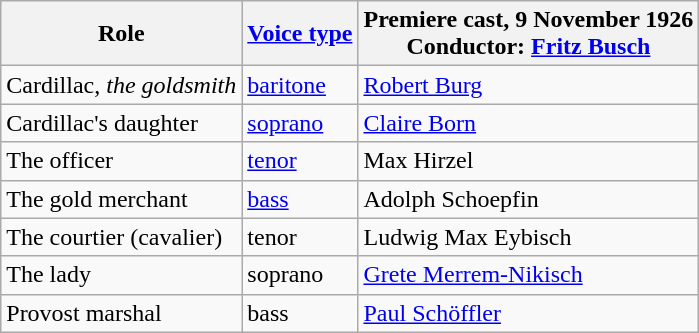<table class="wikitable">
<tr>
<th>Role</th>
<th><a href='#'>Voice type</a></th>
<th>Premiere cast, 9 November 1926<br>Conductor: <a href='#'>Fritz Busch</a></th>
</tr>
<tr>
<td>Cardillac, <em>the goldsmith</em></td>
<td><a href='#'>baritone</a></td>
<td><a href='#'>Robert Burg</a></td>
</tr>
<tr>
<td>Cardillac's daughter</td>
<td><a href='#'>soprano</a></td>
<td><a href='#'>Claire Born</a></td>
</tr>
<tr>
<td>The officer</td>
<td><a href='#'>tenor</a></td>
<td>Max Hirzel</td>
</tr>
<tr>
<td>The gold merchant</td>
<td><a href='#'>bass</a></td>
<td>Adolph Schoepfin</td>
</tr>
<tr>
<td>The courtier (cavalier)</td>
<td>tenor</td>
<td>Ludwig Max Eybisch</td>
</tr>
<tr>
<td>The lady</td>
<td>soprano</td>
<td><a href='#'>Grete Merrem-Nikisch</a></td>
</tr>
<tr>
<td>Provost marshal</td>
<td>bass</td>
<td><a href='#'>Paul Schöffler</a></td>
</tr>
</table>
